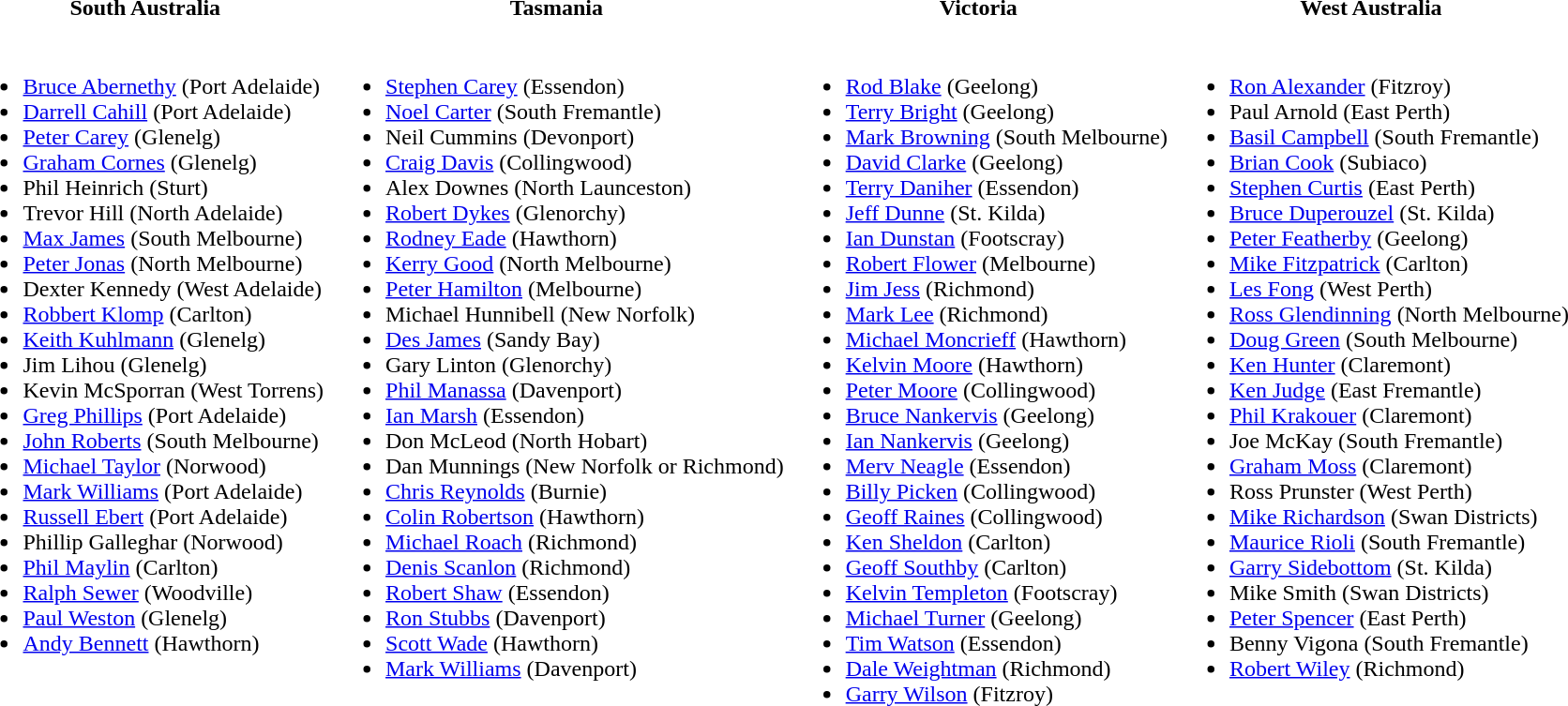<table>
<tr>
<th><span>South Australia </span></th>
<th><span>Tasmania </span></th>
<th><span>Victoria </span></th>
<th><span>West Australia </span></th>
</tr>
<tr valign="top">
<td><br><ul><li><a href='#'>Bruce Abernethy</a> (Port Adelaide)</li><li><a href='#'>Darrell Cahill</a> (Port Adelaide)</li><li><a href='#'>Peter Carey</a> (Glenelg)</li><li><a href='#'>Graham Cornes</a> (Glenelg)</li><li>Phil Heinrich (Sturt)</li><li>Trevor Hill (North Adelaide)</li><li><a href='#'>Max James</a> (South Melbourne)</li><li><a href='#'>Peter Jonas</a> (North Melbourne)</li><li>Dexter Kennedy (West Adelaide)</li><li><a href='#'>Robbert Klomp</a> (Carlton)</li><li><a href='#'>Keith Kuhlmann</a> (Glenelg)</li><li>Jim Lihou (Glenelg)</li><li>Kevin McSporran (West Torrens)</li><li><a href='#'>Greg Phillips</a> (Port Adelaide)</li><li><a href='#'>John Roberts</a> (South Melbourne)</li><li><a href='#'>Michael Taylor</a> (Norwood)</li><li><a href='#'>Mark Williams</a> (Port Adelaide)</li><li><a href='#'>Russell Ebert</a> (Port Adelaide)</li><li>Phillip Galleghar (Norwood)</li><li><a href='#'>Phil Maylin</a> (Carlton)</li><li><a href='#'>Ralph Sewer</a> (Woodville)</li><li><a href='#'>Paul Weston</a> (Glenelg)</li><li><a href='#'>Andy Bennett</a> (Hawthorn)</li></ul></td>
<td><br><ul><li><a href='#'>Stephen Carey</a> (Essendon)</li><li><a href='#'>Noel Carter</a> (South Fremantle)</li><li>Neil Cummins (Devonport)</li><li><a href='#'>Craig Davis</a> (Collingwood)</li><li>Alex Downes (North Launceston)</li><li><a href='#'>Robert Dykes</a> (Glenorchy)</li><li><a href='#'>Rodney Eade</a> (Hawthorn)</li><li><a href='#'>Kerry Good</a> (North Melbourne)</li><li><a href='#'>Peter Hamilton</a> (Melbourne)</li><li>Michael Hunnibell (New Norfolk)</li><li><a href='#'>Des James</a> (Sandy Bay)</li><li>Gary Linton (Glenorchy)</li><li><a href='#'>Phil Manassa</a> (Davenport)</li><li><a href='#'>Ian Marsh</a> (Essendon)</li><li>Don McLeod (North Hobart)</li><li>Dan Munnings (New Norfolk or Richmond)</li><li><a href='#'>Chris Reynolds</a> (Burnie)</li><li><a href='#'>Colin Robertson</a> (Hawthorn)</li><li><a href='#'>Michael Roach</a> (Richmond)</li><li><a href='#'>Denis Scanlon</a> (Richmond)</li><li><a href='#'>Robert Shaw</a> (Essendon)</li><li><a href='#'>Ron Stubbs</a> (Davenport)</li><li><a href='#'>Scott Wade</a> (Hawthorn)</li><li><a href='#'>Mark Williams</a> (Davenport)</li></ul></td>
<td><br><ul><li><a href='#'>Rod Blake</a> (Geelong)</li><li><a href='#'>Terry Bright</a> (Geelong)</li><li><a href='#'>Mark Browning</a> (South Melbourne)</li><li><a href='#'>David Clarke</a> (Geelong)</li><li><a href='#'>Terry Daniher</a> (Essendon)</li><li><a href='#'>Jeff Dunne</a>  (St. Kilda)</li><li><a href='#'>Ian Dunstan</a> (Footscray)</li><li><a href='#'>Robert Flower</a> (Melbourne)</li><li><a href='#'>Jim Jess</a> (Richmond)</li><li><a href='#'>Mark Lee</a> (Richmond)</li><li><a href='#'>Michael Moncrieff</a> (Hawthorn)</li><li><a href='#'>Kelvin Moore</a> (Hawthorn)</li><li><a href='#'>Peter Moore</a> (Collingwood)</li><li><a href='#'>Bruce Nankervis</a> (Geelong)</li><li><a href='#'>Ian Nankervis</a> (Geelong)</li><li><a href='#'>Merv Neagle</a> (Essendon)</li><li><a href='#'>Billy Picken</a> (Collingwood)</li><li><a href='#'>Geoff Raines</a> (Collingwood)</li><li><a href='#'>Ken Sheldon</a> (Carlton)</li><li><a href='#'>Geoff Southby</a> (Carlton)</li><li><a href='#'>Kelvin Templeton</a> (Footscray)</li><li><a href='#'>Michael Turner</a> (Geelong)</li><li><a href='#'>Tim Watson</a> (Essendon)</li><li><a href='#'>Dale Weightman</a> (Richmond)</li><li><a href='#'>Garry Wilson</a> (Fitzroy)</li></ul></td>
<td><br><ul><li><a href='#'>Ron Alexander</a> (Fitzroy)</li><li>Paul Arnold (East Perth)</li><li><a href='#'>Basil Campbell</a> (South Fremantle)</li><li><a href='#'>Brian Cook</a> (Subiaco)</li><li><a href='#'>Stephen Curtis</a> (East Perth)</li><li><a href='#'>Bruce Duperouzel</a> (St. Kilda)</li><li><a href='#'>Peter Featherby</a> (Geelong)</li><li><a href='#'>Mike Fitzpatrick</a> (Carlton)</li><li><a href='#'>Les Fong</a> (West Perth)</li><li><a href='#'>Ross Glendinning</a> (North Melbourne)</li><li><a href='#'>Doug Green</a> (South Melbourne)</li><li><a href='#'>Ken Hunter</a> (Claremont)</li><li><a href='#'>Ken Judge</a> (East Fremantle)</li><li><a href='#'>Phil Krakouer</a> (Claremont)</li><li>Joe McKay (South Fremantle)</li><li><a href='#'>Graham Moss</a> (Claremont)</li><li>Ross Prunster (West Perth)</li><li><a href='#'>Mike Richardson</a> (Swan Districts)</li><li><a href='#'>Maurice Rioli</a> (South Fremantle)</li><li><a href='#'>Garry Sidebottom</a> (St. Kilda)</li><li>Mike Smith (Swan Districts)</li><li><a href='#'>Peter Spencer</a> (East Perth)</li><li>Benny Vigona (South Fremantle)</li><li><a href='#'>Robert Wiley</a> (Richmond)</li></ul></td>
</tr>
</table>
